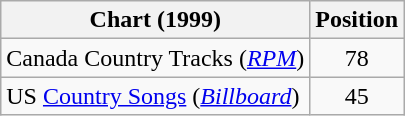<table class="wikitable sortable">
<tr>
<th scope="col">Chart (1999)</th>
<th scope="col">Position</th>
</tr>
<tr>
<td>Canada Country Tracks (<em><a href='#'>RPM</a></em>)</td>
<td align="center">78</td>
</tr>
<tr>
<td>US <a href='#'>Country Songs</a> (<em><a href='#'>Billboard</a></em>)</td>
<td align="center">45</td>
</tr>
</table>
